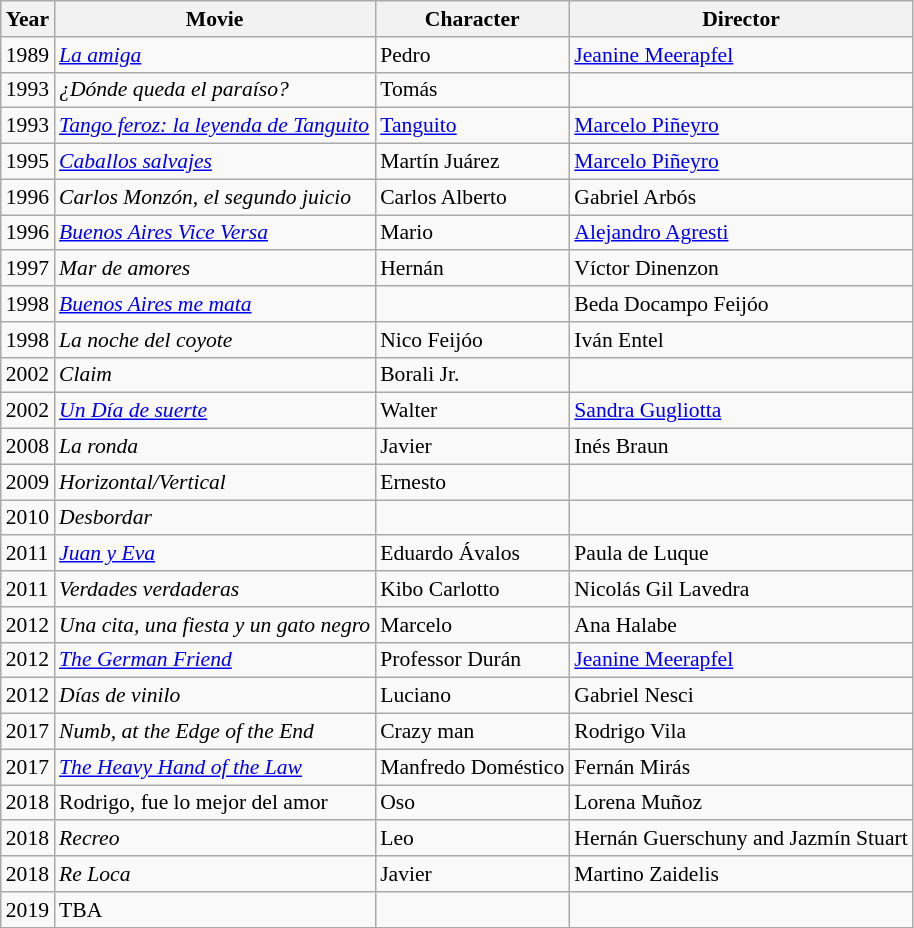<table class="wikitable" style="font-size: 90%;">
<tr>
<th>Year</th>
<th>Movie</th>
<th>Character</th>
<th>Director</th>
</tr>
<tr>
<td>1989</td>
<td><em><a href='#'>La amiga</a></em></td>
<td>Pedro</td>
<td><a href='#'>Jeanine Meerapfel</a></td>
</tr>
<tr>
<td>1993</td>
<td><em>¿Dónde queda el paraíso?</em></td>
<td>Tomás</td>
<td></td>
</tr>
<tr>
<td>1993</td>
<td><em><a href='#'>Tango feroz: la leyenda de Tanguito</a></em></td>
<td><a href='#'>Tanguito</a></td>
<td><a href='#'>Marcelo Piñeyro</a></td>
</tr>
<tr>
<td>1995</td>
<td><em><a href='#'>Caballos salvajes</a></em></td>
<td>Martín Juárez</td>
<td><a href='#'>Marcelo Piñeyro</a></td>
</tr>
<tr>
<td>1996</td>
<td><em>Carlos Monzón, el segundo juicio</em></td>
<td>Carlos Alberto</td>
<td>Gabriel Arbós</td>
</tr>
<tr>
<td>1996</td>
<td><em><a href='#'>Buenos Aires Vice Versa</a></em></td>
<td>Mario</td>
<td><a href='#'>Alejandro Agresti</a></td>
</tr>
<tr>
<td>1997</td>
<td><em>Mar de amores</em></td>
<td>Hernán</td>
<td>Víctor Dinenzon</td>
</tr>
<tr>
<td>1998</td>
<td><em><a href='#'>Buenos Aires me mata</a></em></td>
<td></td>
<td>Beda Docampo Feijóo</td>
</tr>
<tr>
<td>1998</td>
<td><em>La noche del coyote</em></td>
<td>Nico Feijóo</td>
<td>Iván Entel</td>
</tr>
<tr>
<td>2002</td>
<td><em>Claim</em></td>
<td>Borali Jr.</td>
<td></td>
</tr>
<tr>
<td>2002</td>
<td><em><a href='#'>Un Día de suerte</a></em></td>
<td>Walter</td>
<td><a href='#'>Sandra Gugliotta</a></td>
</tr>
<tr>
<td>2008</td>
<td><em>La ronda</em></td>
<td>Javier</td>
<td>Inés Braun</td>
</tr>
<tr>
<td>2009</td>
<td><em>Horizontal/Vertical</em></td>
<td>Ernesto</td>
<td></td>
</tr>
<tr>
<td>2010</td>
<td><em>Desbordar</em></td>
<td></td>
<td></td>
</tr>
<tr>
<td>2011</td>
<td><em><a href='#'>Juan y Eva</a></em></td>
<td>Eduardo Ávalos</td>
<td>Paula de Luque</td>
</tr>
<tr>
<td>2011</td>
<td><em>Verdades verdaderas</em></td>
<td>Kibo Carlotto</td>
<td>Nicolás Gil Lavedra</td>
</tr>
<tr>
<td>2012</td>
<td><em>Una cita, una fiesta y un gato negro</em></td>
<td>Marcelo</td>
<td>Ana Halabe</td>
</tr>
<tr>
<td>2012</td>
<td><em><a href='#'>The German Friend</a></em></td>
<td>Professor Durán</td>
<td><a href='#'>Jeanine Meerapfel</a></td>
</tr>
<tr>
<td>2012</td>
<td><em>Días de vinilo</em></td>
<td>Luciano</td>
<td>Gabriel Nesci</td>
</tr>
<tr>
<td>2017</td>
<td><em>Numb, at the Edge of the End</em></td>
<td>Crazy man</td>
<td>Rodrigo Vila</td>
</tr>
<tr>
<td>2017</td>
<td><em><a href='#'>The Heavy Hand of the Law</a></em></td>
<td>Manfredo Doméstico</td>
<td>Fernán Mirás</td>
</tr>
<tr>
<td>2018</td>
<td>Rodrigo, fue lo mejor del amor</td>
<td>Oso</td>
<td>Lorena Muñoz</td>
</tr>
<tr>
<td>2018</td>
<td><em>Recreo</em></td>
<td>Leo</td>
<td>Hernán Guerschuny and Jazmín Stuart</td>
</tr>
<tr>
<td>2018</td>
<td><em>Re Loca</em></td>
<td>Javier</td>
<td>Martino Zaidelis</td>
</tr>
<tr>
<td>2019</td>
<td>TBA</td>
<td></td>
<td></td>
</tr>
<tr>
</tr>
</table>
